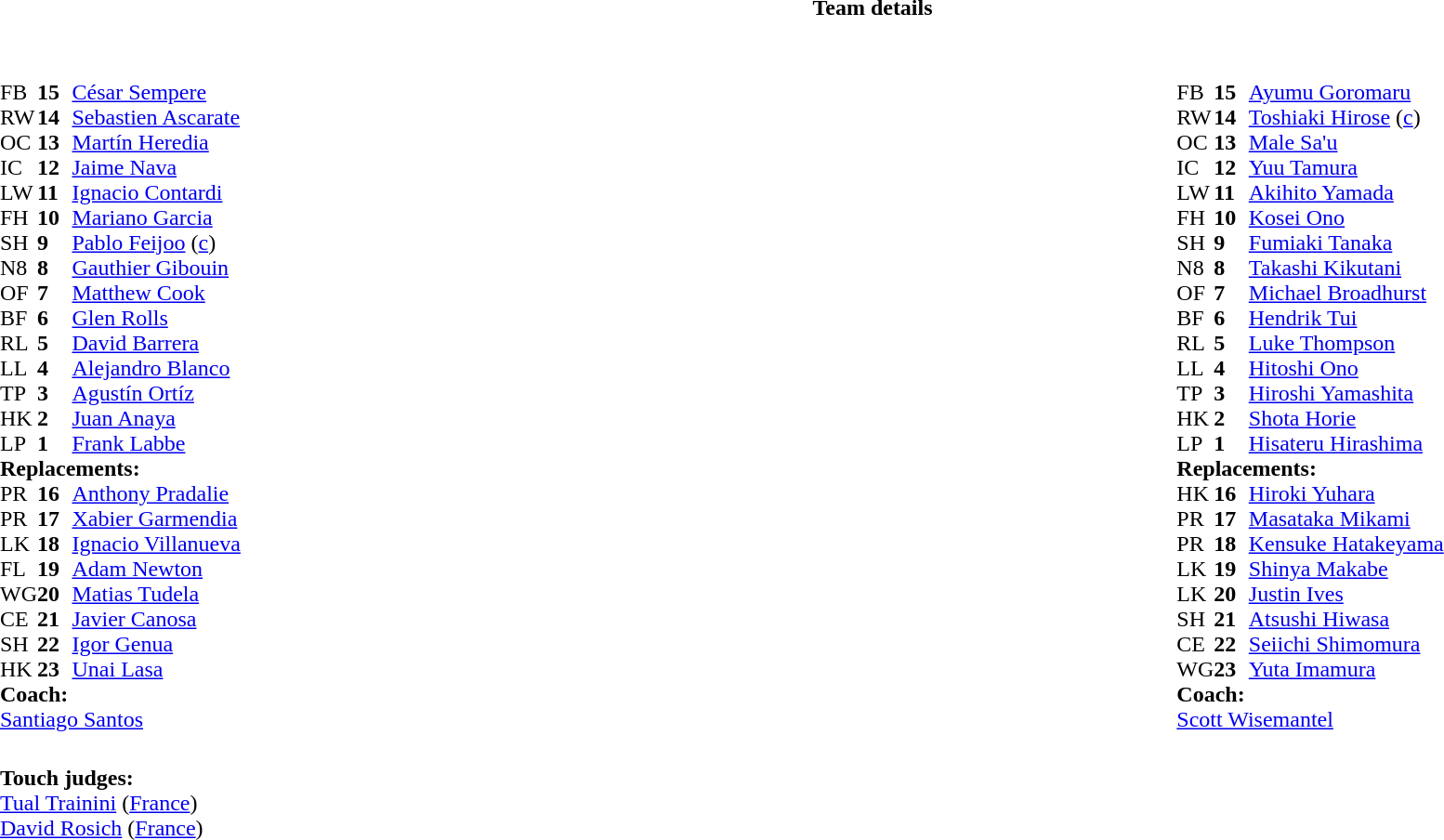<table border="0" width="100%" class="collapsible collapsed">
<tr>
<th>Team details</th>
</tr>
<tr>
<td><br><table width="100%">
<tr>
<td valign="top" width="50%"><br><table style="font-size: 100%" cellspacing="0" cellpadding="0">
<tr>
<th width="25"></th>
<th width="25"></th>
</tr>
<tr>
<td>FB</td>
<td><strong>15</strong></td>
<td><a href='#'>César Sempere</a></td>
</tr>
<tr>
<td>RW</td>
<td><strong>14</strong></td>
<td><a href='#'>Sebastien Ascarate</a></td>
</tr>
<tr>
<td>OC</td>
<td><strong>13</strong></td>
<td><a href='#'>Martín Heredia</a></td>
</tr>
<tr>
<td>IC</td>
<td><strong>12</strong></td>
<td><a href='#'>Jaime Nava</a></td>
</tr>
<tr>
<td>LW</td>
<td><strong>11</strong></td>
<td><a href='#'>Ignacio Contardi</a></td>
<td></td>
<td></td>
</tr>
<tr>
<td>FH</td>
<td><strong>10</strong></td>
<td><a href='#'>Mariano Garcia</a></td>
</tr>
<tr>
<td>SH</td>
<td><strong>9</strong></td>
<td><a href='#'>Pablo Feijoo</a> (<a href='#'>c</a>)</td>
<td></td>
<td></td>
</tr>
<tr>
<td>N8</td>
<td><strong>8</strong></td>
<td><a href='#'>Gauthier Gibouin</a></td>
</tr>
<tr>
<td>OF</td>
<td><strong>7</strong></td>
<td><a href='#'>Matthew Cook</a></td>
<td></td>
</tr>
<tr>
<td>BF</td>
<td><strong>6</strong></td>
<td><a href='#'>Glen Rolls</a></td>
<td></td>
<td></td>
</tr>
<tr>
<td>RL</td>
<td><strong>5</strong></td>
<td><a href='#'>David Barrera</a></td>
</tr>
<tr>
<td>LL</td>
<td><strong>4</strong></td>
<td><a href='#'>Alejandro Blanco</a></td>
</tr>
<tr>
<td>TP</td>
<td><strong>3</strong></td>
<td><a href='#'>Agustín Ortíz</a></td>
<td></td>
<td></td>
</tr>
<tr>
<td>HK</td>
<td><strong>2</strong></td>
<td><a href='#'>Juan Anaya</a></td>
<td></td>
<td></td>
</tr>
<tr>
<td>LP</td>
<td><strong>1</strong></td>
<td><a href='#'>Frank Labbe</a></td>
<td></td>
<td></td>
<td></td>
<td></td>
</tr>
<tr>
<td colspan=3><strong>Replacements:</strong></td>
</tr>
<tr>
<td>PR</td>
<td><strong>16</strong></td>
<td><a href='#'>Anthony Pradalie</a></td>
<td></td>
<td></td>
<td colspan=2></td>
</tr>
<tr>
<td>PR</td>
<td><strong>17</strong></td>
<td><a href='#'>Xabier Garmendia</a></td>
<td></td>
<td></td>
</tr>
<tr>
<td>LK</td>
<td><strong>18</strong></td>
<td><a href='#'>Ignacio Villanueva</a></td>
</tr>
<tr>
<td>FL</td>
<td><strong>19</strong></td>
<td><a href='#'>Adam Newton</a></td>
<td></td>
<td></td>
</tr>
<tr>
<td>WG</td>
<td><strong>20</strong></td>
<td><a href='#'>Matias Tudela</a></td>
<td></td>
<td></td>
</tr>
<tr>
<td>CE</td>
<td><strong>21</strong></td>
<td><a href='#'>Javier Canosa</a></td>
</tr>
<tr>
<td>SH</td>
<td><strong>22</strong></td>
<td><a href='#'>Igor Genua</a></td>
<td></td>
<td></td>
</tr>
<tr>
<td>HK</td>
<td><strong>23</strong></td>
<td><a href='#'>Unai Lasa</a></td>
<td></td>
<td></td>
</tr>
<tr>
<td colspan=3><strong>Coach:</strong></td>
</tr>
<tr>
<td colspan="4"> <a href='#'>Santiago Santos</a></td>
</tr>
</table>
</td>
<td valign="top" width="50%"><br><table style="font-size: 100%" cellspacing="0" cellpadding="0" align="center">
<tr>
<th width="25"></th>
<th width="25"></th>
</tr>
<tr>
<td>FB</td>
<td><strong>15</strong></td>
<td><a href='#'>Ayumu Goromaru</a></td>
</tr>
<tr>
<td>RW</td>
<td><strong>14</strong></td>
<td><a href='#'>Toshiaki Hirose</a> (<a href='#'>c</a>)</td>
</tr>
<tr>
<td>OC</td>
<td><strong>13</strong></td>
<td><a href='#'>Male Sa'u</a></td>
</tr>
<tr>
<td>IC</td>
<td><strong>12</strong></td>
<td><a href='#'>Yuu Tamura</a></td>
<td></td>
<td></td>
</tr>
<tr>
<td>LW</td>
<td><strong>11</strong></td>
<td><a href='#'>Akihito Yamada</a></td>
<td></td>
<td></td>
</tr>
<tr>
<td>FH</td>
<td><strong>10</strong></td>
<td><a href='#'>Kosei Ono</a></td>
</tr>
<tr>
<td>SH</td>
<td><strong>9</strong></td>
<td><a href='#'>Fumiaki Tanaka</a></td>
<td></td>
<td></td>
</tr>
<tr>
<td>N8</td>
<td><strong>8</strong></td>
<td><a href='#'>Takashi Kikutani</a></td>
<td></td>
<td></td>
<td></td>
<td></td>
</tr>
<tr>
<td>OF</td>
<td><strong>7</strong></td>
<td><a href='#'>Michael Broadhurst</a></td>
</tr>
<tr>
<td>BF</td>
<td><strong>6</strong></td>
<td><a href='#'>Hendrik Tui</a></td>
</tr>
<tr>
<td>RL</td>
<td><strong>5</strong></td>
<td><a href='#'>Luke Thompson</a></td>
<td></td>
</tr>
<tr>
<td>LL</td>
<td><strong>4</strong></td>
<td><a href='#'>Hitoshi Ono</a></td>
<td></td>
<td></td>
</tr>
<tr>
<td>TP</td>
<td><strong>3</strong></td>
<td><a href='#'>Hiroshi Yamashita</a></td>
<td></td>
<td></td>
</tr>
<tr>
<td>HK</td>
<td><strong>2</strong></td>
<td><a href='#'>Shota Horie</a></td>
<td></td>
<td></td>
</tr>
<tr>
<td>LP</td>
<td><strong>1</strong></td>
<td><a href='#'>Hisateru Hirashima</a></td>
<td></td>
<td></td>
<td></td>
<td></td>
</tr>
<tr>
<td colspan=3><strong>Replacements:</strong></td>
</tr>
<tr>
<td>HK</td>
<td><strong>16</strong></td>
<td><a href='#'>Hiroki Yuhara</a></td>
<td></td>
<td></td>
</tr>
<tr>
<td>PR</td>
<td><strong>17</strong></td>
<td><a href='#'>Masataka Mikami</a></td>
<td></td>
<td></td>
<td></td>
<td></td>
</tr>
<tr>
<td>PR</td>
<td><strong>18</strong></td>
<td><a href='#'>Kensuke Hatakeyama</a></td>
<td></td>
<td></td>
</tr>
<tr>
<td>LK</td>
<td><strong>19</strong></td>
<td><a href='#'>Shinya Makabe</a></td>
<td></td>
<td></td>
</tr>
<tr>
<td>LK</td>
<td><strong>20</strong></td>
<td><a href='#'>Justin Ives</a></td>
<td></td>
<td></td>
<td></td>
<td></td>
</tr>
<tr>
<td>SH</td>
<td><strong>21</strong></td>
<td><a href='#'>Atsushi Hiwasa</a></td>
<td></td>
<td></td>
</tr>
<tr>
<td>CE</td>
<td><strong>22</strong></td>
<td><a href='#'>Seiichi Shimomura</a></td>
<td></td>
<td></td>
</tr>
<tr>
<td>WG</td>
<td><strong>23</strong></td>
<td><a href='#'>Yuta Imamura</a></td>
<td></td>
<td></td>
</tr>
<tr>
<td colspan=3><strong>Coach:</strong></td>
</tr>
<tr>
<td colspan="4"> <a href='#'>Scott Wisemantel</a></td>
</tr>
</table>
</td>
</tr>
</table>
<table width=100% style="font-size: 100%">
<tr>
<td><br><strong>Touch judges:</strong>
<br><a href='#'>Tual Trainini</a> (<a href='#'>France</a>)
<br><a href='#'>David Rosich</a> (<a href='#'>France</a>)</td>
</tr>
</table>
</td>
</tr>
</table>
